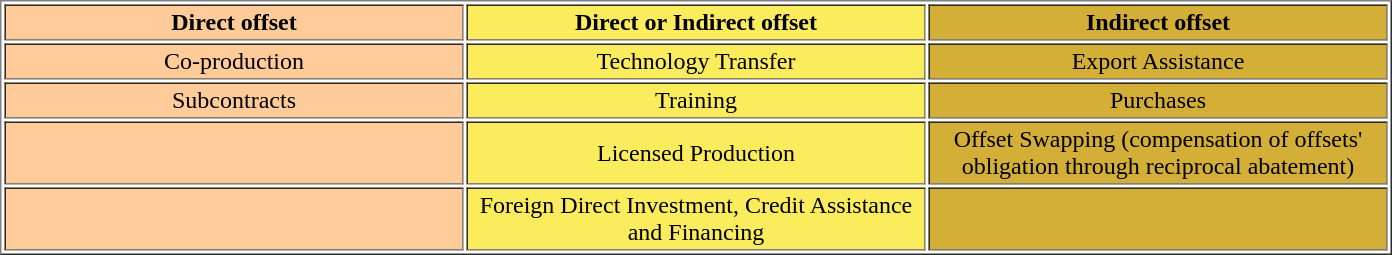<table border="1" cellpadding="2">
<tr>
<th scope="col" style="width:300px; background:#fc9; color:black;">Direct offset</th>
<th scope="col" style="width:300px; background:#fbec5d; color:black;">Direct or Indirect offset</th>
<th scope="col" style="width:300px; background:#d4af37; color:black;">Indirect offset</th>
</tr>
<tr style="text-align:center;">
<td style="background:#fc9; color:black;">Co-production</td>
<td style="background: #FBEC5D; color: black">Technology Transfer</td>
<td style="background: #D4AF37; color: black">Export Assistance</td>
</tr>
<tr style="text-align:center;">
<td style="background:#fc9; color:black;">Subcontracts</td>
<td style="background: #FBEC5D; color: black">Training</td>
<td style="background: #D4AF37; color: black">Purchases</td>
</tr>
<tr style="text-align:center;">
<td style="background:#fc9; color:black;"></td>
<td style="background: #FBEC5D; color: black">Licensed Production</td>
<td style="background: #D4AF37; color: black">Offset Swapping (compensation of offsets' obligation through reciprocal abatement)</td>
</tr>
<tr style="text-align:center;">
<td style="background:#fc9; color:black;"></td>
<td style="background: #FBEC5D; color: black">Foreign Direct Investment, Credit Assistance and Financing</td>
<td style="background: #D4AF37; color: black"></td>
</tr>
</table>
